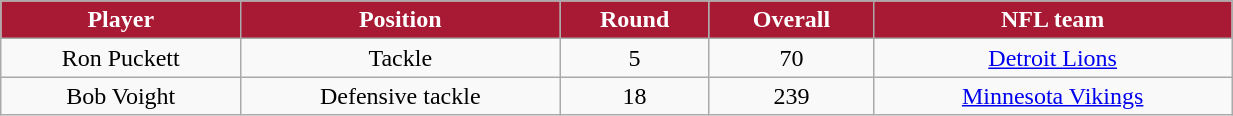<table class="wikitable" width="65%">
<tr align="center" style="background:#A81933;color:#FFFFFF;">
<td><strong>Player</strong></td>
<td><strong>Position</strong></td>
<td><strong>Round</strong></td>
<td><strong>Overall</strong></td>
<td><strong>NFL team</strong></td>
</tr>
<tr align="center" bgcolor="">
<td>Ron Puckett</td>
<td>Tackle</td>
<td>5</td>
<td>70</td>
<td><a href='#'>Detroit Lions</a></td>
</tr>
<tr align="center" bgcolor="">
<td>Bob Voight</td>
<td>Defensive tackle</td>
<td>18</td>
<td>239</td>
<td><a href='#'>Minnesota Vikings</a></td>
</tr>
</table>
